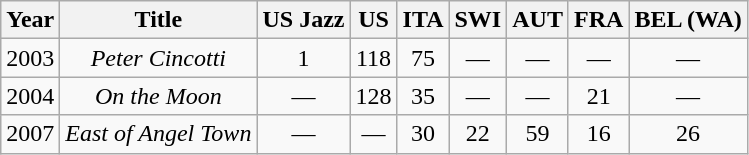<table class="wikitable" style="text-align:center">
<tr>
<th scope="col">Year</th>
<th scope="col">Title</th>
<th scope="col">US Jazz</th>
<th scope="col">US</th>
<th scope="col">ITA</th>
<th scope="col">SWI</th>
<th scope="col">AUT</th>
<th scope="col">FRA</th>
<th scope="col">BEL (WA)</th>
</tr>
<tr>
<td>2003</td>
<td scope="row"><em>Peter Cincotti</em></td>
<td>1</td>
<td>118</td>
<td>75</td>
<td>—</td>
<td>—</td>
<td>—</td>
<td>—</td>
</tr>
<tr>
<td>2004</td>
<td scope="row"><em>On the Moon</em></td>
<td>—</td>
<td>128</td>
<td>35</td>
<td>—</td>
<td>—</td>
<td>21</td>
<td>—</td>
</tr>
<tr>
<td>2007</td>
<td scope="row"><em>East of Angel Town</em></td>
<td>—</td>
<td>—</td>
<td>30</td>
<td>22</td>
<td>59</td>
<td>16</td>
<td>26</td>
</tr>
</table>
